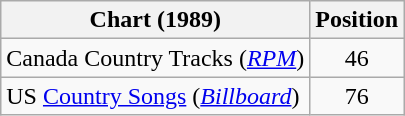<table class="wikitable sortable">
<tr>
<th scope="col">Chart (1989)</th>
<th scope="col">Position</th>
</tr>
<tr>
<td>Canada Country Tracks (<em><a href='#'>RPM</a></em>)</td>
<td align="center">46</td>
</tr>
<tr>
<td>US <a href='#'>Country Songs</a> (<em><a href='#'>Billboard</a></em>)</td>
<td align="center">76</td>
</tr>
</table>
